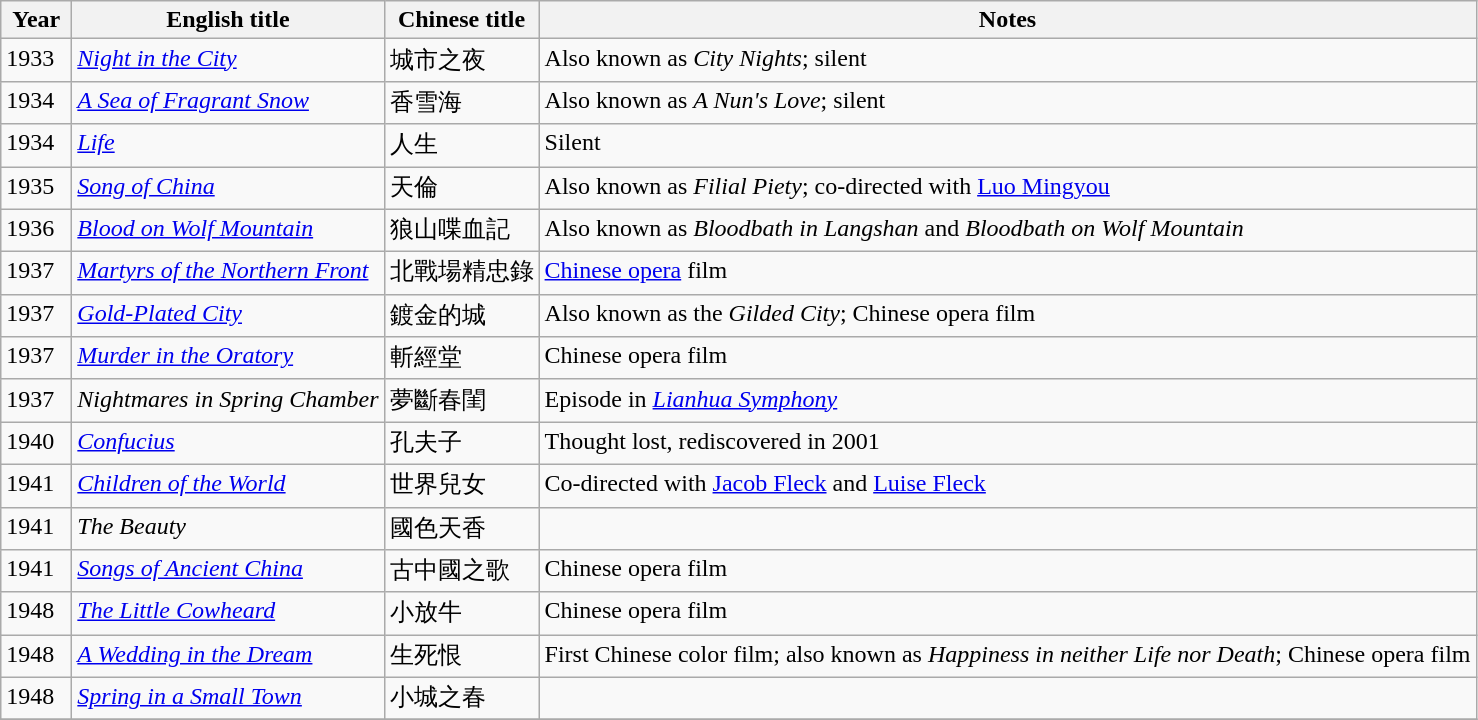<table class="wikitable">
<tr>
<th align="left" valign="top" width="40">Year</th>
<th align="left" valign="top">English title</th>
<th align="left" valign="top">Chinese title</th>
<th align="left" valign="top">Notes</th>
</tr>
<tr>
<td align="left" valign="top">1933</td>
<td align="left" valign="top"><em><a href='#'>Night in the City</a></em></td>
<td align="left" valign="top">城市之夜</td>
<td align="left" valign="top">Also known as <em>City Nights</em>; silent</td>
</tr>
<tr>
<td align="left" valign="top">1934</td>
<td align="left" valign="top"><em><a href='#'>A Sea of Fragrant Snow</a></em></td>
<td align="left" valign="top">香雪海</td>
<td align="left" valign="top">Also known as <em>A Nun's Love</em>; silent</td>
</tr>
<tr>
<td align="left" valign="top">1934</td>
<td align="left" valign="top"><em><a href='#'>Life</a></em></td>
<td align="left" valign="top">人生</td>
<td align="left" valign="top">Silent</td>
</tr>
<tr>
<td align="left" valign="top">1935</td>
<td align="left" valign="top"><em><a href='#'>Song of China</a></em></td>
<td align="left" valign="top">天倫</td>
<td align="left" valign="top">Also known as <em>Filial Piety</em>; co-directed with <a href='#'>Luo Mingyou</a></td>
</tr>
<tr>
<td align="left" valign="top">1936</td>
<td align="left" valign="top"><em><a href='#'>Blood on Wolf Mountain</a></em></td>
<td align="left" valign="top">狼山喋血記</td>
<td align="left" valign="top">Also known as <em>Bloodbath in Langshan</em> and <em>Bloodbath on Wolf Mountain</em></td>
</tr>
<tr>
<td align="left" valign="top">1937</td>
<td align="left" valign="top"><em><a href='#'>Martyrs of the Northern Front</a></em></td>
<td align="left" valign="top">北戰場精忠錄</td>
<td align="left" valign="top"><a href='#'>Chinese opera</a> film</td>
</tr>
<tr>
<td align="left" valign="top">1937</td>
<td align="left" valign="top"><em><a href='#'>Gold-Plated City</a></em></td>
<td align="left" valign="top">鍍金的城</td>
<td align="left" valign="top">Also known as the <em>Gilded City</em>; Chinese opera film</td>
</tr>
<tr>
<td align="left" valign="top">1937</td>
<td align="left" valign="top"><em><a href='#'>Murder in the Oratory</a></em></td>
<td align="left" valign="top">斬經堂</td>
<td align="left" valign="top">Chinese opera film</td>
</tr>
<tr>
<td align="left" valign="top">1937</td>
<td align="left" valign="top"><em>Nightmares in Spring Chamber</em></td>
<td align="left" valign="top">夢斷春閨</td>
<td align="left" valign="top">Episode in <em><a href='#'>Lianhua Symphony</a></em></td>
</tr>
<tr>
<td align="left" valign="top">1940</td>
<td align="left" valign="top"><em><a href='#'>Confucius</a></em></td>
<td align="left" valign="top">孔夫子</td>
<td align="left" valign="top">Thought lost, rediscovered in 2001</td>
</tr>
<tr>
<td align="left" valign="top">1941</td>
<td align="left" valign="top"><em><a href='#'>Children of the World</a></em></td>
<td align="left" valign="top">世界兒女</td>
<td align="left" valign="top">Co-directed with <a href='#'>Jacob Fleck</a> and <a href='#'>Luise Fleck</a></td>
</tr>
<tr>
<td align="left" valign="top">1941</td>
<td align="left" valign="top"><em>The Beauty</em></td>
<td align="left" valign="top">國色天香</td>
<td align="left" valign="top"></td>
</tr>
<tr>
<td align="left" valign="top">1941</td>
<td align="left" valign="top"><em><a href='#'>Songs of Ancient China</a></em></td>
<td align="left" valign="top">古中國之歌</td>
<td align="left" valign="top">Chinese opera film</td>
</tr>
<tr>
<td align="left" valign="top">1948</td>
<td align="left" valign="top"><em><a href='#'>The Little Cowheard</a></em></td>
<td align="left" valign="top">小放牛</td>
<td align="left" valign="top">Chinese opera film</td>
</tr>
<tr>
<td align="left" valign="top">1948</td>
<td align="left" valign="top"><em><a href='#'>A Wedding in the Dream</a></em></td>
<td align="left" valign="top">生死恨</td>
<td align="left" valign="top">First Chinese color film; also known as <em>Happiness in neither Life nor Death</em>; Chinese opera film</td>
</tr>
<tr>
<td align="left" valign="top">1948</td>
<td align="left" valign="top"><em><a href='#'>Spring in a Small Town</a></em></td>
<td align="left" valign="top">小城之春</td>
<td align="left" valign="top"></td>
</tr>
<tr>
</tr>
</table>
